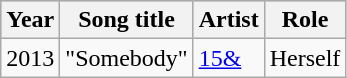<table class="wikitable">
<tr style="background:#B0C4DE;">
<th>Year</th>
<th>Song title</th>
<th>Artist</th>
<th>Role</th>
</tr>
<tr>
<td>2013</td>
<td>"Somebody"</td>
<td><a href='#'>15&</a></td>
<td>Herself</td>
</tr>
</table>
